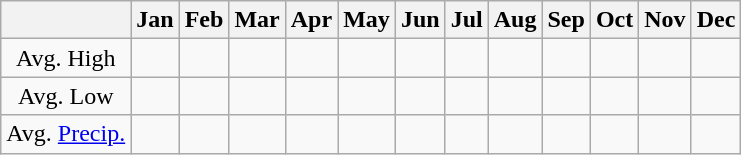<table class="wikitable" style="text-align: center">
<tr>
<th></th>
<th>Jan</th>
<th>Feb</th>
<th>Mar</th>
<th>Apr</th>
<th>May</th>
<th>Jun</th>
<th>Jul</th>
<th>Aug</th>
<th>Sep</th>
<th>Oct</th>
<th>Nov</th>
<th>Dec</th>
</tr>
<tr>
<td>Avg. High</td>
<td></td>
<td></td>
<td></td>
<td></td>
<td></td>
<td></td>
<td></td>
<td></td>
<td></td>
<td></td>
<td></td>
<td></td>
</tr>
<tr>
<td>Avg. Low</td>
<td></td>
<td></td>
<td></td>
<td></td>
<td></td>
<td></td>
<td></td>
<td></td>
<td></td>
<td></td>
<td></td>
<td></td>
</tr>
<tr>
<td>Avg. <a href='#'>Precip.</a></td>
<td></td>
<td></td>
<td></td>
<td></td>
<td></td>
<td></td>
<td></td>
<td></td>
<td></td>
<td></td>
<td></td>
<td></td>
</tr>
</table>
